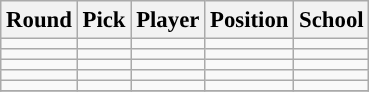<table class="wikitable" style="font-size: 95%;">
<tr>
<th scope="col">Round</th>
<th scope="col">Pick</th>
<th scope="col">Player</th>
<th scope="col">Position</th>
<th scope="col">School</th>
</tr>
<tr align="center">
<td align=center></td>
<td></td>
<td></td>
<td></td>
<td></td>
</tr>
<tr align="center">
<td align=center></td>
<td></td>
<td></td>
<td></td>
<td></td>
</tr>
<tr align="center">
<td align=center></td>
<td></td>
<td></td>
<td></td>
<td></td>
</tr>
<tr align="center">
<td align=center></td>
<td></td>
<td></td>
<td></td>
<td></td>
</tr>
<tr align="center">
<td align=center></td>
<td></td>
<td></td>
<td></td>
<td></td>
</tr>
<tr>
</tr>
</table>
